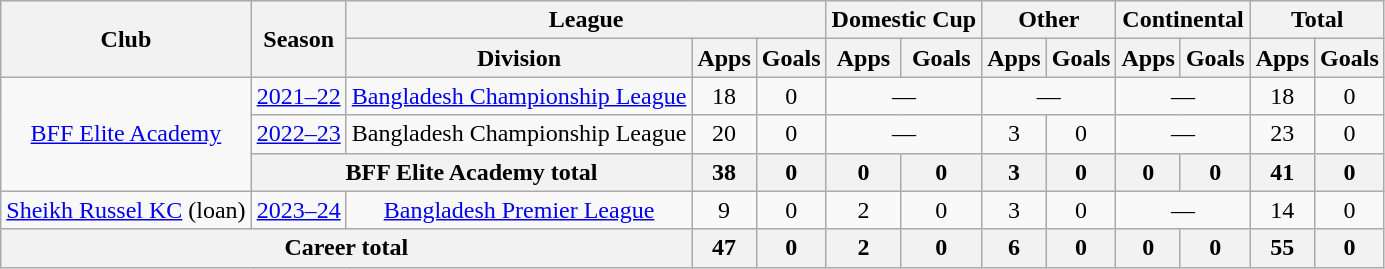<table class="wikitable" style="text-align:center">
<tr>
<th rowspan="2">Club</th>
<th rowspan="2">Season</th>
<th colspan="3">League</th>
<th colspan="2">Domestic Cup</th>
<th colspan="2">Other</th>
<th colspan="2">Continental</th>
<th colspan="2">Total</th>
</tr>
<tr>
<th>Division</th>
<th>Apps</th>
<th>Goals</th>
<th>Apps</th>
<th>Goals</th>
<th>Apps</th>
<th>Goals</th>
<th>Apps</th>
<th>Goals</th>
<th>Apps</th>
<th>Goals</th>
</tr>
<tr>
<td rowspan=3><a href='#'>BFF Elite Academy</a></td>
<td><a href='#'>2021–22</a></td>
<td><a href='#'>Bangladesh Championship League</a></td>
<td>18</td>
<td>0</td>
<td colspan="2">—</td>
<td colspan="2">—</td>
<td colspan="2">—</td>
<td>18</td>
<td>0</td>
</tr>
<tr>
<td><a href='#'>2022–23</a></td>
<td>Bangladesh Championship League</td>
<td>20</td>
<td>0</td>
<td colspan="2">—</td>
<td>3</td>
<td>0</td>
<td colspan="2">—</td>
<td>23</td>
<td>0</td>
</tr>
<tr>
<th colspan="2"><strong>BFF Elite Academy total</strong></th>
<th>38</th>
<th>0</th>
<th>0</th>
<th>0</th>
<th>3</th>
<th>0</th>
<th>0</th>
<th>0</th>
<th>41</th>
<th>0</th>
</tr>
<tr>
<td><a href='#'>Sheikh Russel KC</a> (loan)</td>
<td><a href='#'>2023–24</a></td>
<td><a href='#'>Bangladesh Premier League</a></td>
<td>9</td>
<td>0</td>
<td>2</td>
<td>0</td>
<td>3</td>
<td>0</td>
<td colspan="2">—</td>
<td>14</td>
<td>0</td>
</tr>
<tr>
<th colspan="3">Career total</th>
<th>47</th>
<th>0</th>
<th>2</th>
<th>0</th>
<th>6</th>
<th>0</th>
<th>0</th>
<th>0</th>
<th>55</th>
<th>0</th>
</tr>
</table>
